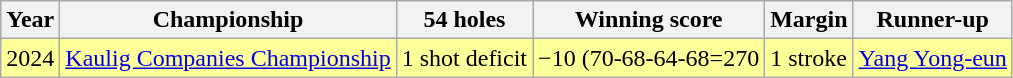<table class="wikitable">
<tr>
<th>Year</th>
<th>Championship</th>
<th>54 holes</th>
<th>Winning score</th>
<th>Margin</th>
<th>Runner-up</th>
</tr>
<tr style="background:#FFFF99;">
<td>2024</td>
<td><a href='#'>Kaulig Companies Championship</a></td>
<td>1 shot deficit</td>
<td>−10 (70-68-64-68=270</td>
<td>1 stroke</td>
<td> <a href='#'>Yang Yong-eun</a></td>
</tr>
</table>
